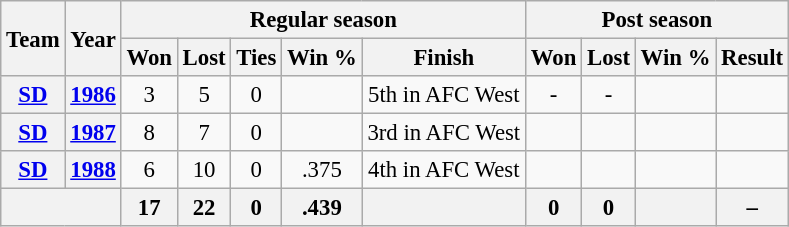<table class="wikitable" style="font-size: 95%; text-align:center;">
<tr>
<th rowspan="2">Team</th>
<th rowspan="2">Year</th>
<th colspan="5">Regular season</th>
<th colspan="4">Post season</th>
</tr>
<tr>
<th>Won</th>
<th>Lost</th>
<th>Ties</th>
<th>Win %</th>
<th>Finish</th>
<th>Won</th>
<th>Lost</th>
<th>Win %</th>
<th>Result</th>
</tr>
<tr>
<th><a href='#'>SD</a></th>
<th><a href='#'>1986</a></th>
<td>3</td>
<td>5</td>
<td>0</td>
<td></td>
<td>5th in AFC West</td>
<td>-</td>
<td>-</td>
<td></td>
<td></td>
</tr>
<tr>
<th><a href='#'>SD</a></th>
<th><a href='#'>1987</a></th>
<td>8</td>
<td>7</td>
<td>0</td>
<td></td>
<td>3rd in AFC West</td>
<td></td>
<td></td>
<td></td>
<td></td>
</tr>
<tr>
<th><a href='#'>SD</a></th>
<th><a href='#'>1988</a></th>
<td>6</td>
<td>10</td>
<td>0</td>
<td>.375</td>
<td>4th in AFC West</td>
<td></td>
<td></td>
<td></td>
<td></td>
</tr>
<tr>
<th colspan="2"></th>
<th>17</th>
<th>22</th>
<th>0</th>
<th>.439</th>
<th></th>
<th>0</th>
<th>0</th>
<th></th>
<th>–</th>
</tr>
</table>
